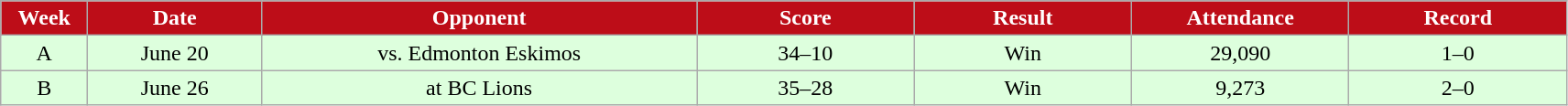<table class="wikitable sortable">
<tr>
<th style="background:#bd0d18;color:#FFFFFF;"  width="4%">Week</th>
<th style="background:#bd0d18;color:#FFFFFF;"  width="8%">Date</th>
<th style="background:#bd0d18;color:#FFFFFF;"  width="20%">Opponent</th>
<th style="background:#bd0d18;color:#FFFFFF;"  width="10%">Score</th>
<th style="background:#bd0d18;color:#FFFFFF;"  width="10%">Result</th>
<th style="background:#bd0d18;color:#FFFFFF;"  width="10%">Attendance</th>
<th style="background:#bd0d18;color:#FFFFFF;"  width="10%">Record</th>
</tr>
<tr align="center" bgcolor="#ddffdd">
<td>A</td>
<td>June 20</td>
<td>vs. Edmonton Eskimos</td>
<td>34–10</td>
<td>Win</td>
<td>29,090</td>
<td>1–0</td>
</tr>
<tr align="center" bgcolor="#ddffdd">
<td>B</td>
<td>June 26</td>
<td>at BC Lions</td>
<td>35–28</td>
<td>Win</td>
<td>9,273</td>
<td>2–0</td>
</tr>
</table>
